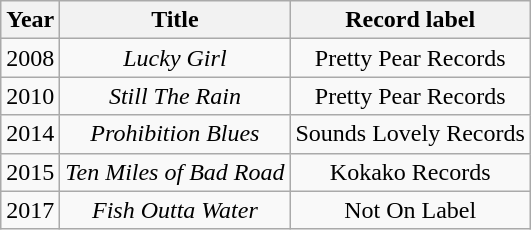<table class="wikitable sortable">
<tr>
<th>Year</th>
<th>Title</th>
<th>Record label</th>
</tr>
<tr>
<td style="text-align:center;">2008</td>
<td style="text-align:center;"><em>Lucky Girl</em></td>
<td style="text-align:center;">Pretty Pear Records</td>
</tr>
<tr>
<td style="text-align:center;">2010</td>
<td style="text-align:center;"><em>Still The Rain</em></td>
<td style="text-align:center;">Pretty Pear Records</td>
</tr>
<tr>
<td style="text-align:center;">2014</td>
<td style="text-align:center;"><em>Prohibition Blues</em></td>
<td style="text-align:center;">Sounds Lovely Records</td>
</tr>
<tr>
<td style="text-align:center;">2015</td>
<td style="text-align:center;"><em>Ten Miles of Bad Road</em></td>
<td style="text-align:center;">Kokako Records</td>
</tr>
<tr>
<td style="text-align:center;">2017</td>
<td style="text-align:center;"><em>Fish Outta Water</em></td>
<td style="text-align:center;">Not On Label</td>
</tr>
</table>
